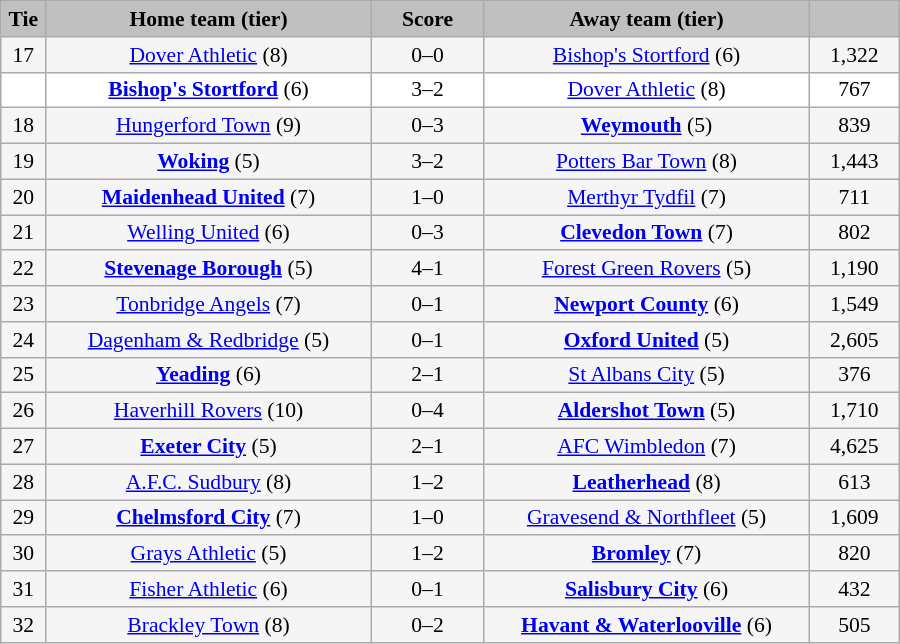<table class="wikitable" style="width: 600px; background:WhiteSmoke; text-align:center; font-size:90%">
<tr>
<td scope="col" style="width:  5.00%; background:silver;"><strong>Tie</strong></td>
<td scope="col" style="width: 36.25%; background:silver;"><strong>Home team (tier)</strong></td>
<td scope="col" style="width: 12.50%; background:silver;"><strong>Score</strong></td>
<td scope="col" style="width: 36.25%; background:silver;"><strong>Away team (tier)</strong></td>
<td scope="col" style="width: 10.00%; background:silver;"><strong></strong></td>
</tr>
<tr>
<td>17</td>
<td><a href='#'>Dover Athletic</a> (8)</td>
<td>0–0</td>
<td><a href='#'>Bishop's Stortford</a> (6)</td>
<td>1,322</td>
</tr>
<tr style="background:white;">
<td><em></em></td>
<td><strong><a href='#'>Bishop's Stortford</a></strong> (6)</td>
<td>3–2</td>
<td><a href='#'>Dover Athletic</a> (8)</td>
<td>767</td>
</tr>
<tr>
<td>18</td>
<td><a href='#'>Hungerford Town</a> (9)</td>
<td>0–3</td>
<td><strong><a href='#'>Weymouth</a></strong> (5)</td>
<td>839</td>
</tr>
<tr>
<td>19</td>
<td><strong><a href='#'>Woking</a></strong> (5)</td>
<td>3–2</td>
<td><a href='#'>Potters Bar Town</a> (8)</td>
<td>1,443</td>
</tr>
<tr>
<td>20</td>
<td><strong><a href='#'>Maidenhead United</a></strong> (7)</td>
<td>1–0</td>
<td><a href='#'>Merthyr Tydfil</a> (7)</td>
<td>711</td>
</tr>
<tr>
<td>21</td>
<td><a href='#'>Welling United</a> (6)</td>
<td>0–3</td>
<td><strong><a href='#'>Clevedon Town</a></strong> (7)</td>
<td>802</td>
</tr>
<tr>
<td>22</td>
<td><strong><a href='#'>Stevenage Borough</a></strong> (5)</td>
<td>4–1</td>
<td><a href='#'>Forest Green Rovers</a> (5)</td>
<td>1,190</td>
</tr>
<tr>
<td>23</td>
<td><a href='#'>Tonbridge Angels</a> (7)</td>
<td>0–1</td>
<td><strong><a href='#'>Newport County</a></strong> (6)</td>
<td>1,549</td>
</tr>
<tr>
<td>24</td>
<td><a href='#'>Dagenham & Redbridge</a> (5)</td>
<td>0–1</td>
<td><strong><a href='#'>Oxford United</a></strong> (5)</td>
<td>2,605</td>
</tr>
<tr>
<td>25</td>
<td><strong><a href='#'>Yeading</a></strong> (6)</td>
<td>2–1</td>
<td><a href='#'>St Albans City</a> (5)</td>
<td>376</td>
</tr>
<tr>
<td>26</td>
<td><a href='#'>Haverhill Rovers</a> (10)</td>
<td>0–4</td>
<td><strong><a href='#'>Aldershot Town</a></strong> (5)</td>
<td>1,710</td>
</tr>
<tr>
<td>27</td>
<td><strong><a href='#'>Exeter City</a></strong> (5)</td>
<td>2–1</td>
<td><a href='#'>AFC Wimbledon</a> (7)</td>
<td>4,625</td>
</tr>
<tr>
<td>28</td>
<td><a href='#'>A.F.C. Sudbury</a> (8)</td>
<td>1–2</td>
<td><strong><a href='#'>Leatherhead</a></strong> (8)</td>
<td>613</td>
</tr>
<tr>
<td>29</td>
<td><strong><a href='#'>Chelmsford City</a></strong> (7)</td>
<td>1–0</td>
<td><a href='#'>Gravesend & Northfleet</a> (5)</td>
<td>1,609</td>
</tr>
<tr>
<td>30</td>
<td><a href='#'>Grays Athletic</a> (5)</td>
<td>1–2</td>
<td><strong><a href='#'>Bromley</a></strong> (7)</td>
<td>820</td>
</tr>
<tr>
<td>31</td>
<td><a href='#'>Fisher Athletic</a> (6)</td>
<td>0–1</td>
<td><strong><a href='#'>Salisbury City</a></strong> (6)</td>
<td>432</td>
</tr>
<tr>
<td>32</td>
<td><a href='#'>Brackley Town</a> (8)</td>
<td>0–2</td>
<td><strong><a href='#'>Havant & Waterlooville</a></strong> (6)</td>
<td>505</td>
</tr>
</table>
